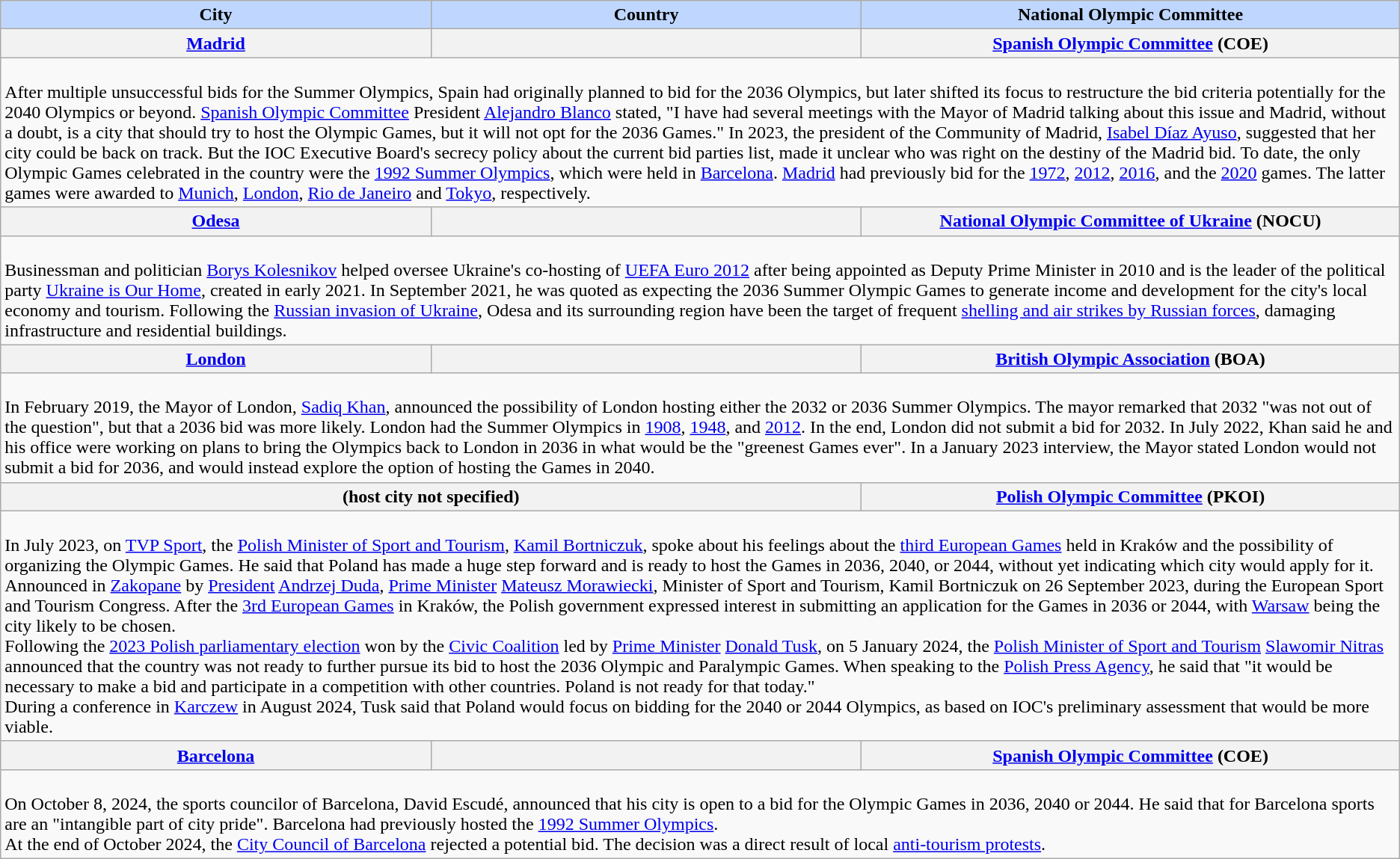<table class="wikitable plainrowheaders">
<tr>
<th style="background-color: #BFD7FF" width="20%">City</th>
<th style="background-color: #BFD7FF" width="20%">Country</th>
<th style="background-color: #BFD7FF" width="25%">National Olympic Committee</th>
</tr>
<tr>
<th style="text-align:center" scope="row"><strong><a href='#'>Madrid</a></strong></th>
<th scope="row"></th>
<th style="text-align:center" scope="row"><a href='#'>Spanish Olympic Committee</a> (COE)</th>
</tr>
<tr>
<td colspan="3"><br>After multiple unsuccessful bids for the Summer Olympics, Spain had originally planned to bid for the 2036 Olympics, but later shifted its focus to restructure the bid criteria potentially for the 2040 Olympics or beyond. <a href='#'>Spanish Olympic Committee</a> President <a href='#'>Alejandro Blanco</a> stated, "I have had several meetings with the Mayor of Madrid talking about this issue and Madrid, without a doubt, is a city that should try to host the Olympic Games, but it will not opt for the 2036 Games." In 2023, the president of the Community of Madrid, <a href='#'>Isabel Díaz Ayuso</a>, suggested that her city could be back on track. But the IOC Executive Board's secrecy policy about the current bid parties list, made it unclear who was right on the destiny of the Madrid bid. To date, the only Olympic Games celebrated in the country were the <a href='#'>1992 Summer Olympics</a>, which were held in <a href='#'>Barcelona</a>. <a href='#'>Madrid</a> had previously bid for the <a href='#'>1972</a>, <a href='#'>2012</a>, <a href='#'>2016</a>, and the <a href='#'>2020</a> games. The latter games were awarded to <a href='#'>Munich</a>, <a href='#'>London</a>, <a href='#'>Rio de Janeiro</a> and <a href='#'>Tokyo</a>, respectively.</td>
</tr>
<tr>
<th style="text-align:center" scope="row"><strong><a href='#'>Odesa</a></strong></th>
<th scope="row"></th>
<th style="text-align:center" scope="row"><a href='#'>National Olympic Committee of Ukraine</a> (NOCU)</th>
</tr>
<tr>
<td colspan="3"><br>Businessman and politician <a href='#'>Borys Kolesnikov</a> helped oversee Ukraine's co-hosting of <a href='#'>UEFA Euro 2012</a> after being appointed as Deputy Prime Minister in 2010 and is the leader of the political party <a href='#'>Ukraine is Our Home</a>, created in early 2021. In September 2021, he was quoted as expecting the 2036 Summer Olympic Games to generate income and development for the city's local economy and tourism. Following the <a href='#'>Russian invasion of Ukraine</a>, Odesa and its surrounding region have been the target of frequent <a href='#'>shelling and air strikes by Russian forces</a>, damaging infrastructure and residential buildings.</td>
</tr>
<tr>
<th style="text-align:center" scope="row"><strong><a href='#'>London</a></strong></th>
<th scope="row"></th>
<th style="text-align:center" scope="row"><a href='#'>British Olympic Association</a> (BOA)</th>
</tr>
<tr>
<td colspan="3"><br>In February 2019, the Mayor of London, <a href='#'>Sadiq Khan</a>, announced the possibility of London hosting either the 2032 or 2036 Summer Olympics. The mayor remarked that 2032 "was not out of the question", but that a 2036 bid was more likely. London had the Summer Olympics in <a href='#'>1908</a>, <a href='#'>1948</a>, and <a href='#'>2012</a>. In the end, London did not submit a bid for 2032. In July 2022, Khan said he and his office were working on plans to bring the Olympics back to London in 2036 in what would be the "greenest Games ever". In a January 2023 interview, the Mayor stated London would not submit a bid for 2036, and would instead explore the option of hosting the Games in 2040.</td>
</tr>
<tr>
<th style="text-align:center" scope="row" colspan="2"><strong></strong> (host city not specified)</th>
<th style="text-align:center" scope="row"><a href='#'>Polish Olympic Committee</a> (PKOI)</th>
</tr>
<tr>
<td colspan="3"><br>In July 2023, on <a href='#'>TVP Sport</a>, the <a href='#'>Polish Minister of Sport and Tourism</a>, <a href='#'>Kamil Bortniczuk</a>, spoke about his feelings about the <a href='#'>third European Games</a> held in Kraków and the possibility of organizing the Olympic Games. He said that Poland has made a huge step forward and is ready to host the Games in 2036, 2040, or 2044, without yet indicating which city would apply for it.<br>Announced in <a href='#'>Zakopane</a> by <a href='#'>President</a> <a href='#'>Andrzej Duda</a>, <a href='#'>Prime Minister</a> <a href='#'>Mateusz Morawiecki</a>, Minister of Sport and Tourism, Kamil Bortniczuk on 26 September 2023, during the European Sport and Tourism Congress.  After the <a href='#'>3rd European Games</a> in Kraków, the Polish government expressed interest in submitting an application for the Games in 2036 or 2044, with <a href='#'>Warsaw</a> being the city likely to be chosen.<br>Following the <a href='#'>2023 Polish parliamentary election</a> won by the <a href='#'>Civic Coalition</a> led by <a href='#'>Prime Minister</a> <a href='#'>Donald Tusk</a>, on 5 January 2024, the <a href='#'>Polish Minister of Sport and Tourism</a> <a href='#'>Slawomir Nitras</a> announced that the country was not ready to further pursue its bid to host the 2036 Olympic and Paralympic Games. When speaking to the <a href='#'>Polish Press Agency</a>, he said that "it would be necessary to make a bid and participate in a competition with other countries. Poland is not ready for that today."<br>During a conference in <a href='#'>Karczew</a> in August 2024, Tusk said that Poland would focus on bidding for the 2040 or 2044 Olympics, as based on IOC's preliminary assessment that would be more viable.</td>
</tr>
<tr>
<th style="text-align:center" scope="row"><strong><a href='#'>Barcelona</a></strong></th>
<th scope="row"></th>
<th style="text-align:center" scope="row"><a href='#'>Spanish Olympic Committee</a> (COE)</th>
</tr>
<tr>
<td colspan="3"><br>On October 8, 2024, the sports councilor of Barcelona, David Escudé, announced that his city is open to a bid for the Olympic Games in 2036, 2040 or 2044. He said that for Barcelona sports are an "intangible part of city pride". Barcelona had previously hosted the <a href='#'>1992 Summer Olympics</a>.<br>At the end of October 2024, the <a href='#'>City Council of Barcelona</a> rejected a potential bid. The decision was a direct result of local <a href='#'>anti-tourism protests</a>.</td>
</tr>
</table>
